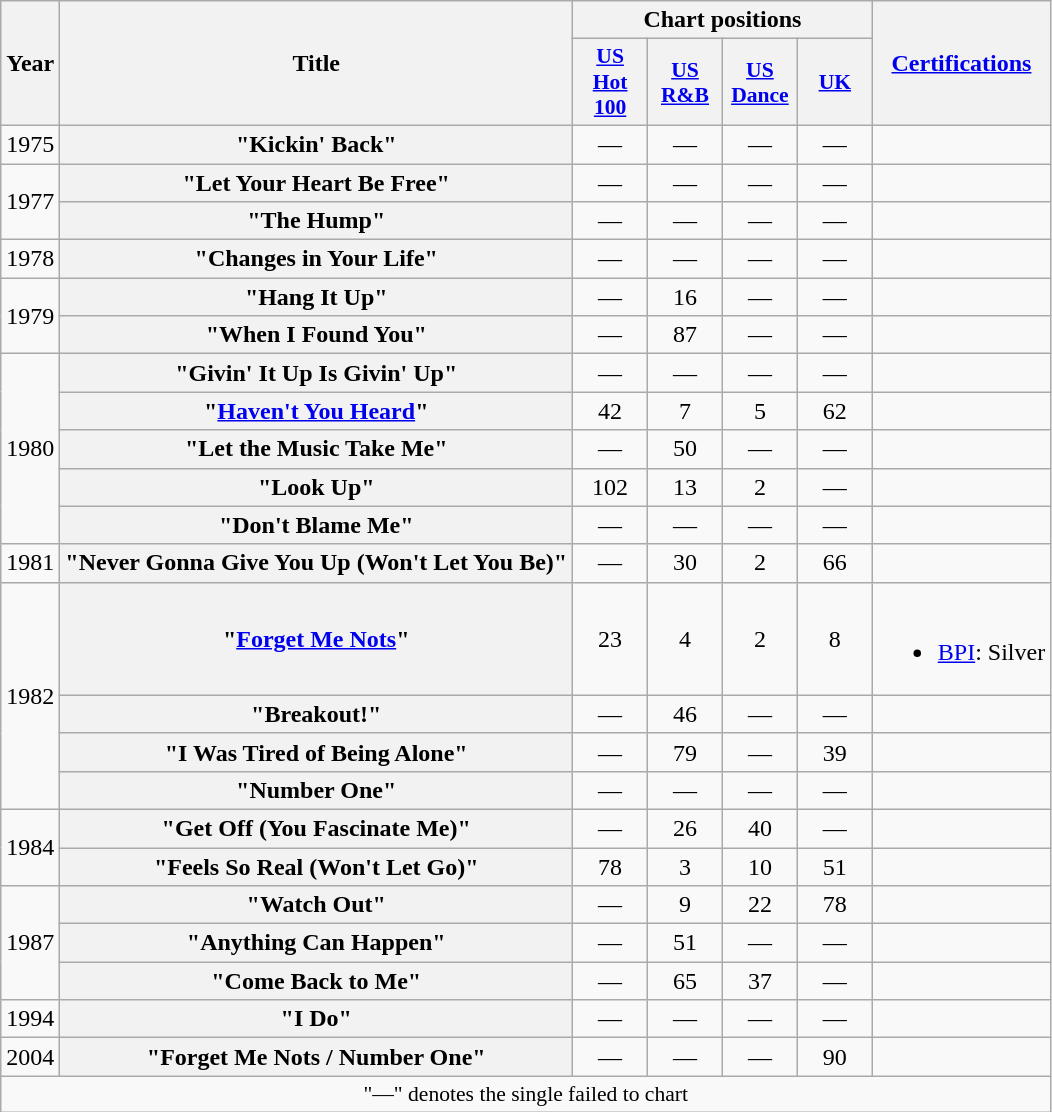<table class="wikitable plainrowheaders">
<tr>
<th scope="col" rowspan="2">Year</th>
<th scope="col" rowspan="2">Title</th>
<th scope="colgroup" colspan="4">Chart positions</th>
<th scope="col" rowspan="2"><a href='#'>Certifications</a></th>
</tr>
<tr>
<th scope="col" style="width:3em;font-size:90%"><a href='#'>US Hot 100</a><br></th>
<th scope="col" style="width:3em;font-size:90%"><a href='#'>US R&B</a><br></th>
<th scope="col" style="width:3em;font-size:90%"><a href='#'>US Dance</a><br></th>
<th scope="col" style="width:3em;font-size:90%"><a href='#'>UK</a><br></th>
</tr>
<tr>
<td>1975</td>
<th scope="row">"Kickin' Back"</th>
<td style="text-align:center;">—</td>
<td style="text-align:center;">—</td>
<td style="text-align:center;">—</td>
<td style="text-align:center;">—</td>
<td></td>
</tr>
<tr>
<td rowspan="2">1977</td>
<th scope="row">"Let Your Heart Be Free"</th>
<td style="text-align:center;">—</td>
<td style="text-align:center;">—</td>
<td style="text-align:center;">—</td>
<td style="text-align:center;">—</td>
<td></td>
</tr>
<tr>
<th scope="row">"The Hump"</th>
<td style="text-align:center;">—</td>
<td style="text-align:center;">—</td>
<td style="text-align:center;">—</td>
<td style="text-align:center;">—</td>
<td></td>
</tr>
<tr>
<td>1978</td>
<th scope="row">"Changes in Your Life"</th>
<td style="text-align:center;">—</td>
<td style="text-align:center;">—</td>
<td style="text-align:center;">—</td>
<td style="text-align:center;">—</td>
<td></td>
</tr>
<tr>
<td rowspan="2">1979</td>
<th scope="row">"Hang It Up"</th>
<td style="text-align:center;">—</td>
<td style="text-align:center;">16</td>
<td style="text-align:center;">—</td>
<td style="text-align:center;">—</td>
<td></td>
</tr>
<tr>
<th scope="row">"When I Found You"</th>
<td style="text-align:center;">—</td>
<td style="text-align:center;">87</td>
<td style="text-align:center;">—</td>
<td style="text-align:center;">—</td>
<td></td>
</tr>
<tr>
<td rowspan="5">1980</td>
<th scope="row">"Givin' It Up Is Givin' Up"</th>
<td style="text-align:center;">—</td>
<td style="text-align:center;">—</td>
<td style="text-align:center;">—</td>
<td style="text-align:center;">—</td>
<td></td>
</tr>
<tr>
<th scope="row">"<a href='#'>Haven't You Heard</a>"</th>
<td style="text-align:center;">42</td>
<td style="text-align:center;">7</td>
<td style="text-align:center;">5</td>
<td style="text-align:center;">62</td>
<td></td>
</tr>
<tr>
<th scope="row">"Let the Music Take Me"</th>
<td style="text-align:center;">—</td>
<td style="text-align:center;">50</td>
<td style="text-align:center;">—</td>
<td style="text-align:center;">—</td>
<td></td>
</tr>
<tr>
<th scope="row">"Look Up"</th>
<td style="text-align:center;">102</td>
<td style="text-align:center;">13</td>
<td style="text-align:center;">2</td>
<td style="text-align:center;">—</td>
<td></td>
</tr>
<tr>
<th scope="row">"Don't Blame Me"</th>
<td style="text-align:center;">—</td>
<td style="text-align:center;">—</td>
<td style="text-align:center;">—</td>
<td style="text-align:center;">—</td>
<td></td>
</tr>
<tr>
<td>1981</td>
<th scope="row">"Never Gonna Give You Up (Won't Let You Be)"</th>
<td style="text-align:center;">—</td>
<td style="text-align:center;">30</td>
<td style="text-align:center;">2</td>
<td style="text-align:center;">66</td>
<td></td>
</tr>
<tr>
<td rowspan="4">1982</td>
<th scope="row">"<a href='#'>Forget Me Nots</a>"</th>
<td style="text-align:center;">23</td>
<td style="text-align:center;">4</td>
<td style="text-align:center;">2</td>
<td style="text-align:center;">8</td>
<td><br><ul><li><a href='#'>BPI</a>: Silver</li></ul></td>
</tr>
<tr>
<th scope="row">"Breakout!"</th>
<td style="text-align:center;">—</td>
<td style="text-align:center;">46</td>
<td style="text-align:center;">—</td>
<td style="text-align:center;">—</td>
<td></td>
</tr>
<tr>
<th scope="row">"I Was Tired of Being Alone"</th>
<td style="text-align:center;">—</td>
<td style="text-align:center;">79</td>
<td style="text-align:center;">—</td>
<td style="text-align:center;">39</td>
<td></td>
</tr>
<tr>
<th scope="row">"Number One"</th>
<td style="text-align:center;">—</td>
<td style="text-align:center;">—</td>
<td style="text-align:center;">—</td>
<td style="text-align:center;">—</td>
<td></td>
</tr>
<tr>
<td rowspan="2">1984</td>
<th scope="row">"Get Off (You Fascinate Me)"</th>
<td style="text-align:center;">—</td>
<td style="text-align:center;">26</td>
<td style="text-align:center;">40</td>
<td style="text-align:center;">—</td>
<td></td>
</tr>
<tr>
<th scope="row">"Feels So Real (Won't Let Go)"</th>
<td style="text-align:center;">78</td>
<td style="text-align:center;">3</td>
<td style="text-align:center;">10</td>
<td style="text-align:center;">51</td>
<td></td>
</tr>
<tr>
<td rowspan="3">1987</td>
<th scope="row">"Watch Out"</th>
<td style="text-align:center;">—</td>
<td style="text-align:center;">9</td>
<td style="text-align:center;">22</td>
<td style="text-align:center;">78</td>
<td></td>
</tr>
<tr>
<th scope="row">"Anything Can Happen"</th>
<td style="text-align:center;">—</td>
<td style="text-align:center;">51</td>
<td style="text-align:center;">—</td>
<td style="text-align:center;">—</td>
<td></td>
</tr>
<tr>
<th scope="row">"Come Back to Me"</th>
<td style="text-align:center;">—</td>
<td style="text-align:center;">65</td>
<td style="text-align:center;">37</td>
<td style="text-align:center;">—</td>
<td></td>
</tr>
<tr>
<td>1994</td>
<th scope="row">"I Do"</th>
<td style="text-align:center;">—</td>
<td style="text-align:center;">—</td>
<td style="text-align:center;">—</td>
<td style="text-align:center;">—</td>
<td></td>
</tr>
<tr>
<td>2004</td>
<th scope="row">"Forget Me Nots / Number One"</th>
<td style="text-align:center;">—</td>
<td style="text-align:center;">—</td>
<td style="text-align:center;">—</td>
<td style="text-align:center;">90</td>
<td></td>
</tr>
<tr>
<td style="text-align:center; font-size:90%" colspan="7">"—" denotes the single failed to chart</td>
</tr>
</table>
